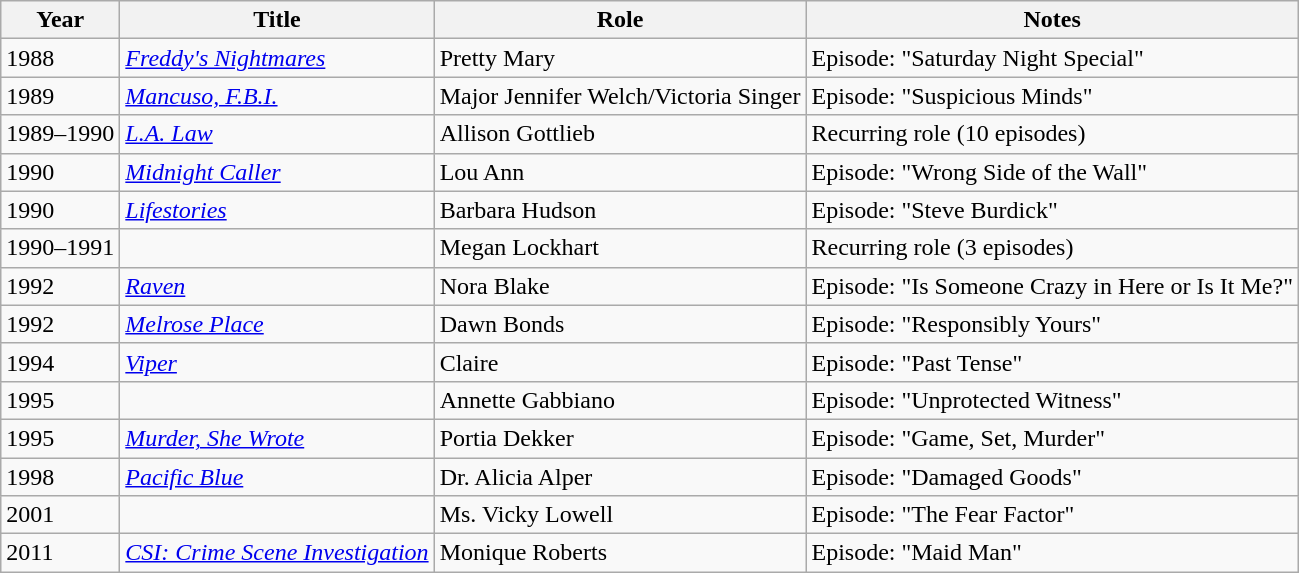<table class="wikitable sortable">
<tr>
<th>Year</th>
<th>Title</th>
<th>Role</th>
<th class="unsortable">Notes</th>
</tr>
<tr>
<td>1988</td>
<td><em><a href='#'>Freddy's Nightmares</a></em></td>
<td>Pretty Mary</td>
<td>Episode: "Saturday Night Special"</td>
</tr>
<tr>
<td>1989</td>
<td><em><a href='#'>Mancuso, F.B.I.</a></em></td>
<td>Major Jennifer Welch/Victoria Singer</td>
<td>Episode: "Suspicious Minds"</td>
</tr>
<tr>
<td>1989–1990</td>
<td><em><a href='#'>L.A. Law</a></em></td>
<td>Allison Gottlieb</td>
<td>Recurring role (10 episodes)</td>
</tr>
<tr>
<td>1990</td>
<td><em><a href='#'>Midnight Caller</a></em></td>
<td>Lou Ann</td>
<td>Episode: "Wrong Side of the Wall"</td>
</tr>
<tr>
<td>1990</td>
<td><em><a href='#'>Lifestories</a></em></td>
<td>Barbara Hudson</td>
<td>Episode: "Steve Burdick"</td>
</tr>
<tr>
<td>1990–1991</td>
<td><em></em></td>
<td>Megan Lockhart</td>
<td>Recurring role (3 episodes)</td>
</tr>
<tr>
<td>1992</td>
<td><em><a href='#'>Raven</a></em></td>
<td>Nora Blake</td>
<td>Episode: "Is Someone Crazy in Here or Is It Me?"</td>
</tr>
<tr>
<td>1992</td>
<td><em><a href='#'>Melrose Place</a></em></td>
<td>Dawn Bonds</td>
<td>Episode: "Responsibly Yours"</td>
</tr>
<tr>
<td>1994</td>
<td><em><a href='#'>Viper</a></em></td>
<td>Claire</td>
<td>Episode: "Past Tense"</td>
</tr>
<tr>
<td>1995</td>
<td><em></em></td>
<td>Annette Gabbiano</td>
<td>Episode: "Unprotected Witness"</td>
</tr>
<tr>
<td>1995</td>
<td><em><a href='#'>Murder, She Wrote</a></em></td>
<td>Portia Dekker</td>
<td>Episode: "Game, Set, Murder"</td>
</tr>
<tr>
<td>1998</td>
<td><em><a href='#'>Pacific Blue</a></em></td>
<td>Dr. Alicia Alper</td>
<td>Episode: "Damaged Goods"</td>
</tr>
<tr>
<td>2001</td>
<td><em></em></td>
<td>Ms. Vicky Lowell</td>
<td>Episode: "The Fear Factor"</td>
</tr>
<tr>
<td>2011</td>
<td><em><a href='#'>CSI: Crime Scene Investigation</a></em></td>
<td>Monique Roberts</td>
<td>Episode: "Maid Man"</td>
</tr>
</table>
